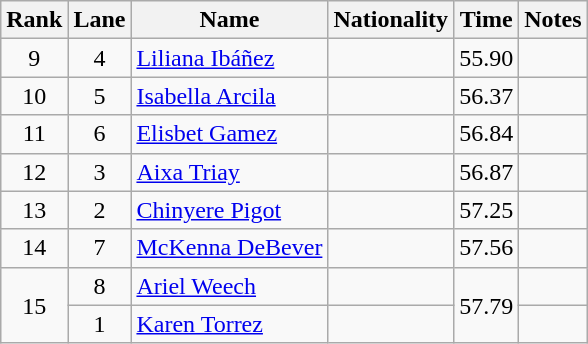<table class="wikitable sortable" style="text-align:center">
<tr>
<th>Rank</th>
<th>Lane</th>
<th>Name</th>
<th>Nationality</th>
<th>Time</th>
<th>Notes</th>
</tr>
<tr>
<td>9</td>
<td>4</td>
<td align=left><a href='#'>Liliana Ibáñez</a></td>
<td align=left></td>
<td>55.90</td>
<td></td>
</tr>
<tr>
<td>10</td>
<td>5</td>
<td align=left><a href='#'>Isabella Arcila</a></td>
<td align=left></td>
<td>56.37</td>
<td></td>
</tr>
<tr>
<td>11</td>
<td>6</td>
<td align=left><a href='#'>Elisbet Gamez</a></td>
<td align=left></td>
<td>56.84</td>
<td></td>
</tr>
<tr>
<td>12</td>
<td>3</td>
<td align=left><a href='#'>Aixa Triay</a></td>
<td align=left></td>
<td>56.87</td>
<td></td>
</tr>
<tr>
<td>13</td>
<td>2</td>
<td align=left><a href='#'>Chinyere Pigot</a></td>
<td align=left></td>
<td>57.25</td>
<td></td>
</tr>
<tr>
<td>14</td>
<td>7</td>
<td align=left><a href='#'>McKenna DeBever</a></td>
<td align=left></td>
<td>57.56</td>
<td></td>
</tr>
<tr>
<td rowspan=2>15</td>
<td>8</td>
<td align=left><a href='#'>Ariel Weech</a></td>
<td align=left></td>
<td rowspan=2>57.79</td>
<td></td>
</tr>
<tr>
<td>1</td>
<td align=left><a href='#'>Karen Torrez</a></td>
<td align=left></td>
<td></td>
</tr>
</table>
